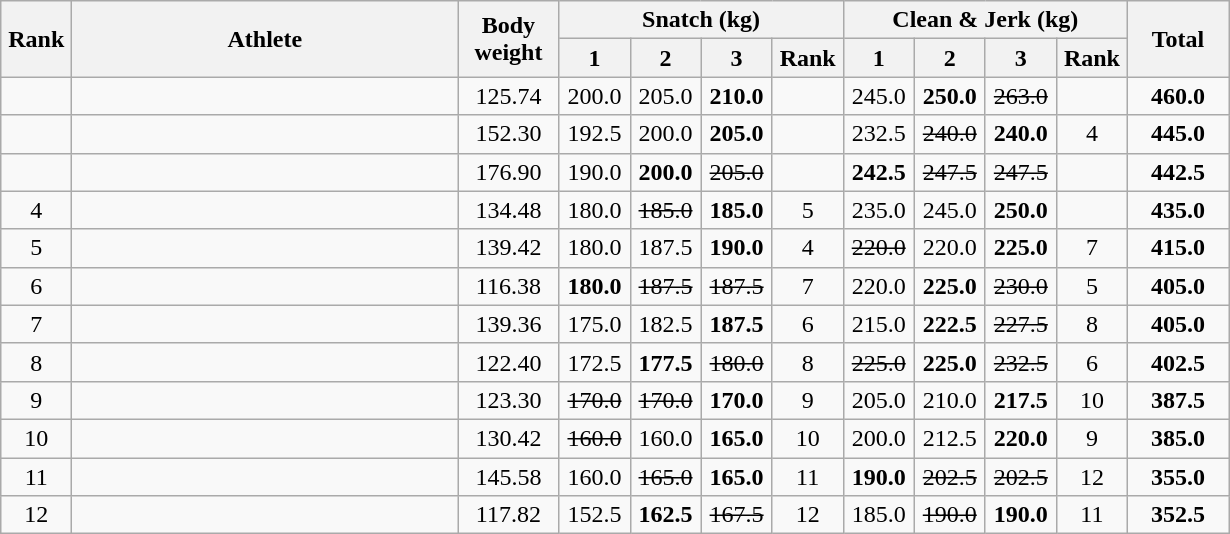<table class = "wikitable" style="text-align:center;">
<tr>
<th rowspan=2 width=40>Rank</th>
<th rowspan=2 width=250>Athlete</th>
<th rowspan=2 width=60>Body weight</th>
<th colspan=4>Snatch (kg)</th>
<th colspan=4>Clean & Jerk (kg)</th>
<th rowspan=2 width=60>Total</th>
</tr>
<tr>
<th width=40>1</th>
<th width=40>2</th>
<th width=40>3</th>
<th width=40>Rank</th>
<th width=40>1</th>
<th width=40>2</th>
<th width=40>3</th>
<th width=40>Rank</th>
</tr>
<tr>
<td></td>
<td align=left></td>
<td>125.74</td>
<td>200.0</td>
<td>205.0</td>
<td><strong>210.0</strong></td>
<td></td>
<td>245.0</td>
<td><strong>250.0</strong></td>
<td><s>263.0 </s></td>
<td></td>
<td><strong>460.0</strong></td>
</tr>
<tr>
<td></td>
<td align=left></td>
<td>152.30</td>
<td>192.5</td>
<td>200.0</td>
<td><strong>205.0</strong></td>
<td></td>
<td>232.5</td>
<td><s>240.0 </s></td>
<td><strong>240.0</strong></td>
<td>4</td>
<td><strong>445.0</strong></td>
</tr>
<tr>
<td></td>
<td align=left></td>
<td>176.90</td>
<td>190.0</td>
<td><strong>200.0</strong></td>
<td><s>205.0 </s></td>
<td></td>
<td><strong>242.5</strong></td>
<td><s>247.5 </s></td>
<td><s>247.5 </s></td>
<td></td>
<td><strong>442.5</strong></td>
</tr>
<tr>
<td>4</td>
<td align=left></td>
<td>134.48</td>
<td>180.0</td>
<td><s>185.0 </s></td>
<td><strong>185.0</strong></td>
<td>5</td>
<td>235.0</td>
<td>245.0</td>
<td><strong>250.0</strong></td>
<td></td>
<td><strong>435.0</strong></td>
</tr>
<tr>
<td>5</td>
<td align=left></td>
<td>139.42</td>
<td>180.0</td>
<td>187.5</td>
<td><strong>190.0</strong></td>
<td>4</td>
<td><s>220.0 </s></td>
<td>220.0</td>
<td><strong>225.0</strong></td>
<td>7</td>
<td><strong>415.0</strong></td>
</tr>
<tr>
<td>6</td>
<td align=left></td>
<td>116.38</td>
<td><strong>180.0</strong></td>
<td><s>187.5 </s></td>
<td><s>187.5 </s></td>
<td>7</td>
<td>220.0</td>
<td><strong>225.0</strong></td>
<td><s>230.0 </s></td>
<td>5</td>
<td><strong>405.0</strong></td>
</tr>
<tr>
<td>7</td>
<td align=left></td>
<td>139.36</td>
<td>175.0</td>
<td>182.5</td>
<td><strong>187.5</strong></td>
<td>6</td>
<td>215.0</td>
<td><strong>222.5</strong></td>
<td><s>227.5 </s></td>
<td>8</td>
<td><strong>405.0</strong></td>
</tr>
<tr>
<td>8</td>
<td align=left></td>
<td>122.40</td>
<td>172.5</td>
<td><strong>177.5</strong></td>
<td><s>180.0 </s></td>
<td>8</td>
<td><s>225.0 </s></td>
<td><strong>225.0</strong></td>
<td><s>232.5 </s></td>
<td>6</td>
<td><strong>402.5</strong></td>
</tr>
<tr>
<td>9</td>
<td align=left></td>
<td>123.30</td>
<td><s>170.0 </s></td>
<td><s>170.0 </s></td>
<td><strong>170.0</strong></td>
<td>9</td>
<td>205.0</td>
<td>210.0</td>
<td><strong>217.5</strong></td>
<td>10</td>
<td><strong>387.5</strong></td>
</tr>
<tr>
<td>10</td>
<td align=left></td>
<td>130.42</td>
<td><s>160.0 </s></td>
<td>160.0</td>
<td><strong>165.0</strong></td>
<td>10</td>
<td>200.0</td>
<td>212.5</td>
<td><strong>220.0</strong></td>
<td>9</td>
<td><strong>385.0</strong></td>
</tr>
<tr>
<td>11</td>
<td align=left></td>
<td>145.58</td>
<td>160.0</td>
<td><s>165.0 </s></td>
<td><strong>165.0</strong></td>
<td>11</td>
<td><strong>190.0</strong></td>
<td><s>202.5 </s></td>
<td><s>202.5 </s></td>
<td>12</td>
<td><strong>355.0</strong></td>
</tr>
<tr>
<td>12</td>
<td align=left></td>
<td>117.82</td>
<td>152.5</td>
<td><strong>162.5</strong></td>
<td><s>167.5 </s></td>
<td>12</td>
<td>185.0</td>
<td><s>190.0 </s></td>
<td><strong>190.0</strong></td>
<td>11</td>
<td><strong>352.5</strong></td>
</tr>
</table>
